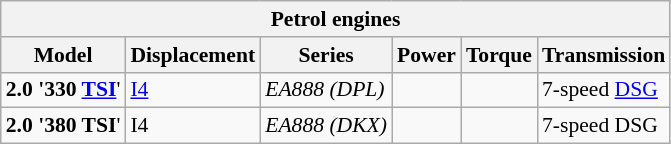<table class="wikitable" style="text-align:left; font-size:90%;">
<tr>
<th colspan="6">Petrol engines</th>
</tr>
<tr>
<th>Model</th>
<th>Displacement</th>
<th>Series</th>
<th>Power</th>
<th>Torque</th>
<th>Transmission</th>
</tr>
<tr>
<td><strong>2.0 '330 <a href='#'>TSI</a></strong>'</td>
<td> <a href='#'>I4</a></td>
<td><em>EA888 (DPL)</em></td>
<td></td>
<td></td>
<td>7-speed <a href='#'>DSG</a></td>
</tr>
<tr>
<td><strong>2.0 '380 TSI</strong>'</td>
<td> I4</td>
<td><em>EA888 (DKX)</em></td>
<td></td>
<td></td>
<td>7-speed DSG</td>
</tr>
</table>
